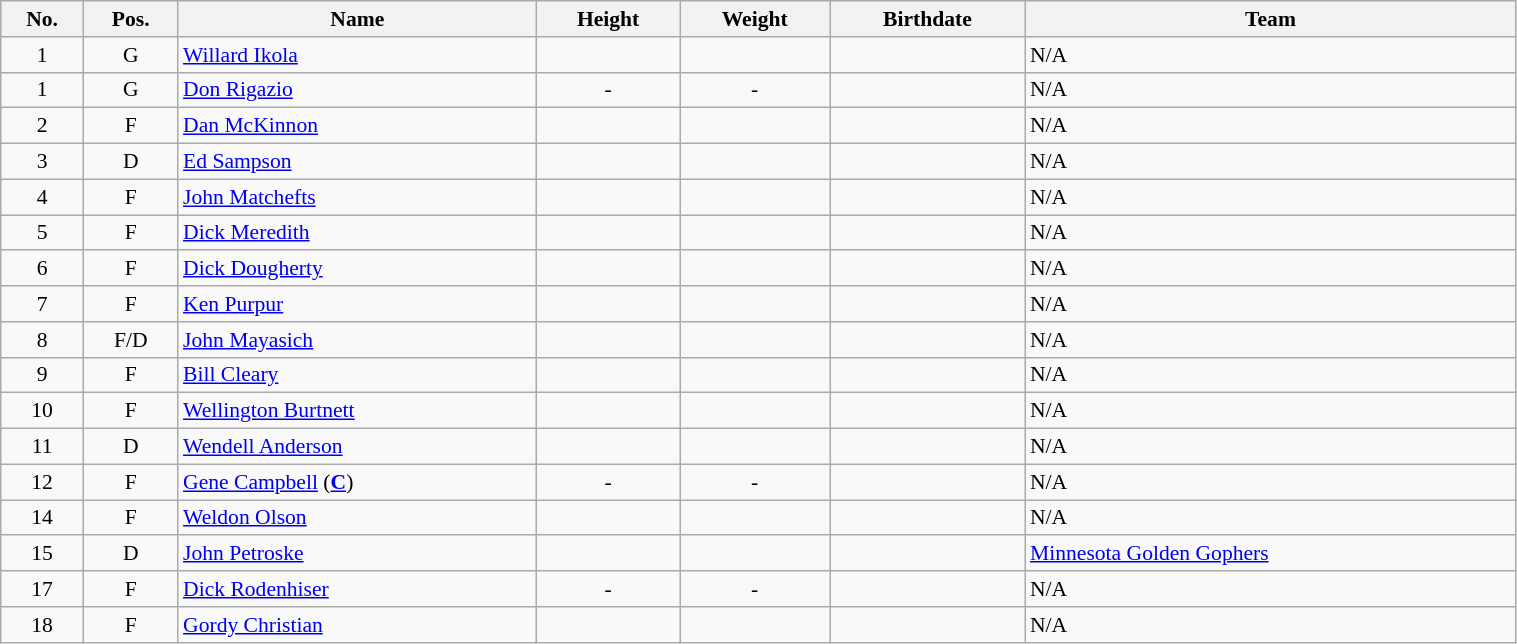<table class="wikitable sortable" width="80%" style="font-size: 90%; text-align: center;">
<tr>
<th>No.</th>
<th>Pos.</th>
<th>Name</th>
<th>Height</th>
<th>Weight</th>
<th>Birthdate</th>
<th>Team</th>
</tr>
<tr>
<td>1</td>
<td>G</td>
<td style="text-align:left;"><a href='#'>Willard Ikola</a></td>
<td></td>
<td></td>
<td style="text-align:right;"></td>
<td style="text-align:left;">N/A</td>
</tr>
<tr>
<td>1</td>
<td>G</td>
<td style="text-align:left;"><a href='#'>Don Rigazio</a></td>
<td>-</td>
<td>-</td>
<td style="text-align:right;"></td>
<td style="text-align:left;">N/A</td>
</tr>
<tr>
<td>2</td>
<td>F</td>
<td style="text-align:left;"><a href='#'>Dan McKinnon</a></td>
<td></td>
<td></td>
<td style="text-align:right;"></td>
<td style="text-align:left;">N/A</td>
</tr>
<tr>
<td>3</td>
<td>D</td>
<td style="text-align:left;"><a href='#'>Ed Sampson</a></td>
<td></td>
<td></td>
<td style="text-align:right;"></td>
<td style="text-align:left;">N/A</td>
</tr>
<tr>
<td>4</td>
<td>F</td>
<td style="text-align:left;"><a href='#'>John Matchefts</a></td>
<td></td>
<td></td>
<td style="text-align:right;"></td>
<td style="text-align:left;">N/A</td>
</tr>
<tr>
<td>5</td>
<td>F</td>
<td style="text-align:left;"><a href='#'>Dick Meredith</a></td>
<td></td>
<td></td>
<td style="text-align:right;"></td>
<td style="text-align:left;">N/A</td>
</tr>
<tr>
<td>6</td>
<td>F</td>
<td style="text-align:left;"><a href='#'>Dick Dougherty</a></td>
<td></td>
<td></td>
<td style="text-align:right;"></td>
<td style="text-align:left;">N/A</td>
</tr>
<tr>
<td>7</td>
<td>F</td>
<td style="text-align:left;"><a href='#'>Ken Purpur</a></td>
<td></td>
<td></td>
<td style="text-align:right;"></td>
<td style="text-align:left;">N/A</td>
</tr>
<tr>
<td>8</td>
<td>F/D</td>
<td style="text-align:left;"><a href='#'>John Mayasich</a></td>
<td></td>
<td></td>
<td style="text-align:right;"></td>
<td style="text-align:left;">N/A</td>
</tr>
<tr>
<td>9</td>
<td>F</td>
<td style="text-align:left;"><a href='#'>Bill Cleary</a></td>
<td></td>
<td></td>
<td style="text-align:right;"></td>
<td style="text-align:left;">N/A</td>
</tr>
<tr>
<td>10</td>
<td>F</td>
<td style="text-align:left;"><a href='#'>Wellington Burtnett</a></td>
<td></td>
<td></td>
<td style="text-align:right;"></td>
<td style="text-align:left;">N/A</td>
</tr>
<tr>
<td>11</td>
<td>D</td>
<td style="text-align:left;"><a href='#'>Wendell Anderson</a></td>
<td></td>
<td></td>
<td style="text-align:right;"></td>
<td style="text-align:left;">N/A</td>
</tr>
<tr>
<td>12</td>
<td>F</td>
<td style="text-align:left;"><a href='#'>Gene Campbell</a> (<strong><a href='#'>C</a></strong>)</td>
<td>-</td>
<td>-</td>
<td style="text-align:right;"></td>
<td style="text-align:left;">N/A</td>
</tr>
<tr>
<td>14</td>
<td>F</td>
<td style="text-align:left;"><a href='#'>Weldon Olson</a></td>
<td></td>
<td></td>
<td style="text-align:right;"></td>
<td style="text-align:left;">N/A</td>
</tr>
<tr>
<td>15</td>
<td>D</td>
<td style="text-align:left;"><a href='#'>John Petroske</a></td>
<td></td>
<td></td>
<td style="text-align:right;"></td>
<td style="text-align:left;"> <a href='#'>Minnesota Golden Gophers</a></td>
</tr>
<tr>
<td>17</td>
<td>F</td>
<td style="text-align:left;"><a href='#'>Dick Rodenhiser</a></td>
<td>-</td>
<td>-</td>
<td style="text-align:right;"></td>
<td style="text-align:left;">N/A</td>
</tr>
<tr>
<td>18</td>
<td>F</td>
<td style="text-align:left;"><a href='#'>Gordy Christian</a></td>
<td></td>
<td></td>
<td style="text-align:right;"></td>
<td style="text-align:left;">N/A</td>
</tr>
</table>
